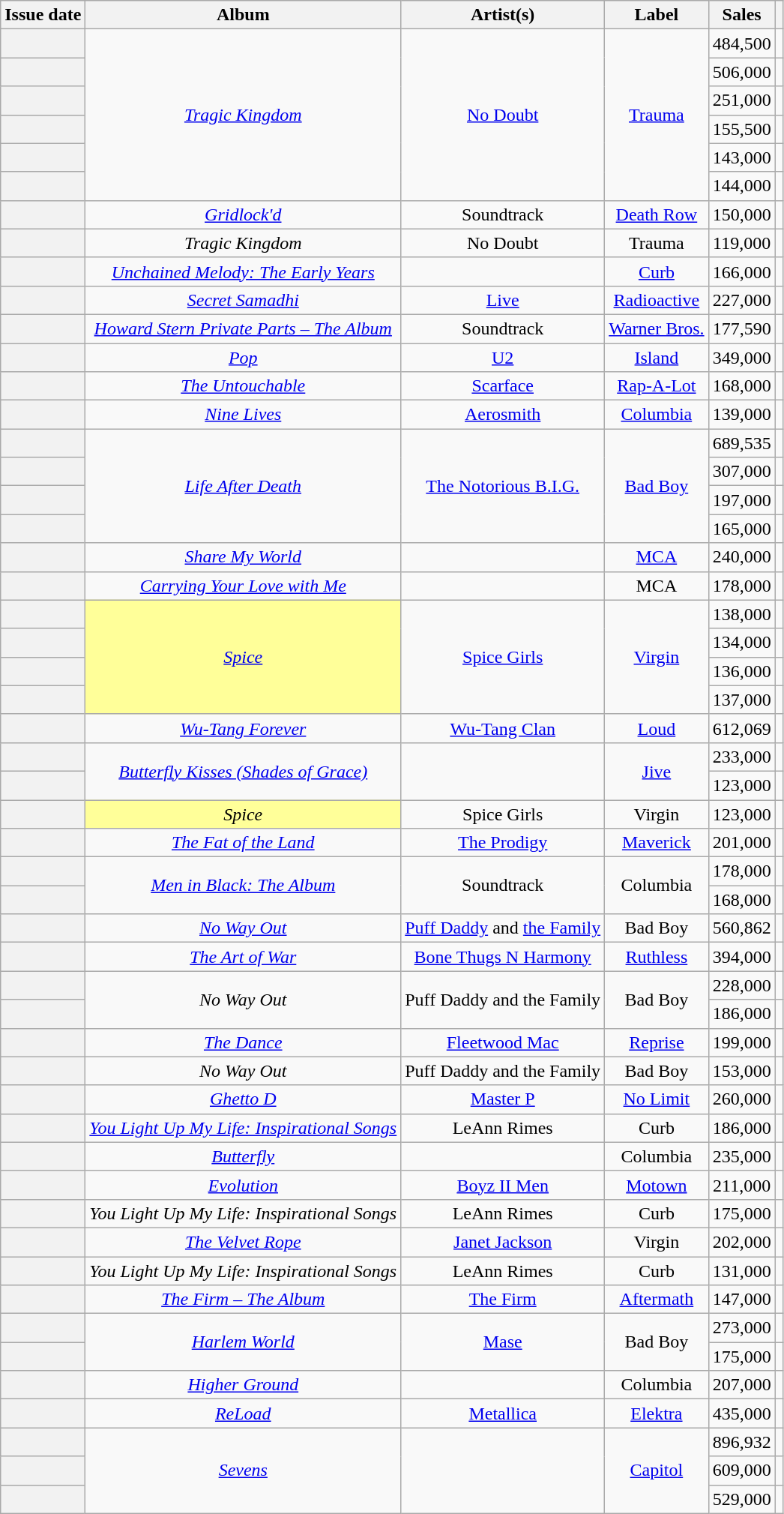<table class="wikitable sortable plainrowheaders" style="text-align: center">
<tr>
<th scope=col>Issue date</th>
<th scope=col>Album</th>
<th scope=col>Artist(s)</th>
<th scope=col>Label</th>
<th scope=col>Sales</th>
<th scope=col class="unsortable"></th>
</tr>
<tr>
<th scope="row"></th>
<td style="text-align: center;" rowspan=6><em><a href='#'>Tragic Kingdom</a></em></td>
<td style="text-align: center;" rowspan=6><a href='#'>No Doubt</a></td>
<td style="text-align: center;" rowspan=6><a href='#'>Trauma</a></td>
<td style="text-align: center;">484,500</td>
<td></td>
</tr>
<tr>
<th scope="row"></th>
<td style="text-align: center;">506,000</td>
<td></td>
</tr>
<tr>
<th scope="row"></th>
<td style="text-align: center;">251,000</td>
<td></td>
</tr>
<tr>
<th scope="row"></th>
<td style="text-align: center;">155,500</td>
<td></td>
</tr>
<tr>
<th scope="row"></th>
<td style="text-align: center;">143,000</td>
<td></td>
</tr>
<tr>
<th scope="row"></th>
<td style="text-align: center;">144,000</td>
<td></td>
</tr>
<tr>
<th scope="row"></th>
<td style="text-align: center;"><em><a href='#'>Gridlock'd</a></em></td>
<td style="text-align: center;">Soundtrack</td>
<td style="text-align: center;"><a href='#'>Death Row</a></td>
<td style="text-align: center;">150,000</td>
<td></td>
</tr>
<tr>
<th scope="row"></th>
<td style="text-align: center;"><em>Tragic Kingdom</em></td>
<td style="text-align: center;">No Doubt</td>
<td style="text-align: center;">Trauma</td>
<td style="text-align: center;">119,000</td>
<td></td>
</tr>
<tr>
<th scope="row"></th>
<td style="text-align: center;"><em><a href='#'>Unchained Melody: The Early Years</a></em></td>
<td style="text-align: center;"></td>
<td style="text-align: center;"><a href='#'>Curb</a></td>
<td style="text-align: center;">166,000</td>
<td></td>
</tr>
<tr>
<th scope="row"></th>
<td style="text-align: center;"><em><a href='#'>Secret Samadhi</a></em></td>
<td style="text-align: center;"><a href='#'>Live</a></td>
<td style="text-align: center;"><a href='#'>Radioactive</a></td>
<td style="text-align: center;">227,000</td>
<td></td>
</tr>
<tr>
<th scope="row"></th>
<td style="text-align: center;"><em><a href='#'>Howard Stern Private Parts – The Album</a></em></td>
<td style="text-align: center;">Soundtrack</td>
<td style="text-align: center;"><a href='#'>Warner Bros.</a></td>
<td style="text-align: center;">177,590</td>
<td></td>
</tr>
<tr>
<th scope="row"></th>
<td style="text-align: center;"><em><a href='#'>Pop</a></em></td>
<td style="text-align: center;"><a href='#'>U2</a></td>
<td style="text-align: center;"><a href='#'>Island</a></td>
<td style="text-align: center;">349,000</td>
<td></td>
</tr>
<tr>
<th scope="row"></th>
<td style="text-align: center;"><em><a href='#'>The Untouchable</a></em></td>
<td style="text-align: center;"><a href='#'>Scarface</a></td>
<td style="text-align: center;"><a href='#'>Rap-A-Lot</a></td>
<td style="text-align: center;">168,000</td>
<td></td>
</tr>
<tr>
<th scope="row"></th>
<td style="text-align: center;"><em><a href='#'>Nine Lives</a></em></td>
<td style="text-align: center;"><a href='#'>Aerosmith</a></td>
<td style="text-align: center;"><a href='#'>Columbia</a></td>
<td style="text-align: center;">139,000</td>
<td></td>
</tr>
<tr>
<th scope="row"></th>
<td style="text-align: center;" rowspan=4><em><a href='#'>Life After Death</a></em></td>
<td style="text-align: center;" rowspan=4 data-sort-value="Notorious B.I.G., The"><a href='#'>The Notorious B.I.G.</a></td>
<td style="text-align: center;" rowspan=4><a href='#'>Bad Boy</a></td>
<td style="text-align: center;">689,535</td>
<td></td>
</tr>
<tr>
<th scope="row"></th>
<td style="text-align: center;">307,000</td>
<td></td>
</tr>
<tr>
<th scope="row"></th>
<td style="text-align: center;">197,000</td>
<td></td>
</tr>
<tr>
<th scope="row"></th>
<td style="text-align: center;">165,000</td>
<td></td>
</tr>
<tr>
<th scope="row"></th>
<td style="text-align: center;"><em><a href='#'>Share My World</a></em></td>
<td style="text-align: center;"></td>
<td style="text-align: center;"><a href='#'>MCA</a></td>
<td style="text-align: center;">240,000</td>
<td></td>
</tr>
<tr>
<th scope="row"></th>
<td style="text-align: center;"><em><a href='#'>Carrying Your Love with Me</a></em></td>
<td style="text-align: center;"></td>
<td style="text-align: center;">MCA</td>
<td style="text-align: center;">178,000</td>
<td></td>
</tr>
<tr>
<th scope="row"></th>
<td bgcolor=#FFFF99 style="text-align:center;" rowspan=4><em><a href='#'>Spice</a></em> </td>
<td style="text-align: center;" rowspan=4><a href='#'>Spice Girls</a></td>
<td style="text-align: center;" rowspan=4><a href='#'>Virgin</a></td>
<td style="text-align: center;">138,000</td>
<td></td>
</tr>
<tr>
<th scope="row"></th>
<td style="text-align: center;">134,000</td>
<td></td>
</tr>
<tr>
<th scope="row"></th>
<td style="text-align: center;">136,000</td>
<td></td>
</tr>
<tr>
<th scope="row"></th>
<td style="text-align: center;">137,000</td>
<td></td>
</tr>
<tr>
<th scope="row"></th>
<td style="text-align: center;"><em><a href='#'>Wu-Tang Forever</a></em></td>
<td style="text-align: center;"><a href='#'>Wu-Tang Clan</a></td>
<td style="text-align: center;"><a href='#'>Loud</a></td>
<td style="text-align: center;">612,069</td>
<td></td>
</tr>
<tr>
<th scope="row"></th>
<td style="text-align: center;" rowspan=2><em><a href='#'>Butterfly Kisses (Shades of Grace)</a></em></td>
<td style="text-align: center;" rowspan=2></td>
<td style="text-align: center;" rowspan=2><a href='#'>Jive</a></td>
<td style="text-align: center;">233,000</td>
<td></td>
</tr>
<tr>
<th scope="row"></th>
<td style="text-align: center;">123,000</td>
<td></td>
</tr>
<tr>
<th scope="row"></th>
<td bgcolor=#FFFF99 style="text-align:center;"><em>Spice</em> </td>
<td style="text-align: center;">Spice Girls</td>
<td style="text-align: center;">Virgin</td>
<td style="text-align: center;">123,000</td>
<td></td>
</tr>
<tr>
<th scope="row"></th>
<td style="text-align: center;"><em><a href='#'>The Fat of the Land</a></em></td>
<td style="text-align: center;" data-sort-value="Prodigy, The"><a href='#'>The Prodigy</a></td>
<td style="text-align: center;"><a href='#'>Maverick</a></td>
<td style="text-align: center;">201,000</td>
<td></td>
</tr>
<tr>
<th scope="row"></th>
<td style="text-align: center;" rowspan=2><em><a href='#'>Men in Black: The Album</a></em></td>
<td style="text-align: center;" rowspan=2>Soundtrack</td>
<td style="text-align: center;" rowspan=2>Columbia</td>
<td style="text-align: center;">178,000</td>
<td></td>
</tr>
<tr>
<th scope="row"></th>
<td style="text-align: center;">168,000</td>
<td></td>
</tr>
<tr>
<th scope="row"></th>
<td style="text-align: center;"><em><a href='#'>No Way Out</a></em></td>
<td style="text-align: center;"><a href='#'>Puff Daddy</a> and <a href='#'>the Family</a></td>
<td style="text-align: center;">Bad Boy</td>
<td style="text-align: center;">560,862</td>
<td></td>
</tr>
<tr>
<th scope="row"></th>
<td style="text-align: center;"><em><a href='#'>The Art of War</a></em></td>
<td style="text-align: center;"><a href='#'>Bone Thugs N Harmony</a></td>
<td style="text-align: center;"><a href='#'>Ruthless</a></td>
<td style="text-align: center;">394,000</td>
<td></td>
</tr>
<tr>
<th scope="row"></th>
<td style="text-align: center;" rowspan=2><em>No Way Out</em></td>
<td style="text-align: center;" rowspan=2>Puff Daddy and the Family</td>
<td style="text-align: center;" rowspan=2>Bad Boy</td>
<td style="text-align: center;">228,000</td>
<td></td>
</tr>
<tr>
<th scope="row"></th>
<td style="text-align: center;">186,000</td>
<td></td>
</tr>
<tr>
<th scope="row"></th>
<td style="text-align: center;"><em><a href='#'>The Dance</a></em></td>
<td style="text-align: center;"><a href='#'>Fleetwood Mac</a></td>
<td style="text-align: center;"><a href='#'>Reprise</a></td>
<td style="text-align: center;">199,000</td>
<td></td>
</tr>
<tr>
<th scope="row"></th>
<td style="text-align: center;"><em>No Way Out</em></td>
<td style="text-align: center;">Puff Daddy and the Family</td>
<td style="text-align: center;">Bad Boy</td>
<td style="text-align: center;">153,000</td>
<td></td>
</tr>
<tr>
<th scope="row"></th>
<td style="text-align: center;"><em><a href='#'>Ghetto D</a></em></td>
<td style="text-align: center;"><a href='#'>Master P</a></td>
<td style="text-align: center;"><a href='#'>No Limit</a></td>
<td style="text-align: center;">260,000</td>
<td></td>
</tr>
<tr>
<th scope="row"></th>
<td style="text-align: center;"><em><a href='#'>You Light Up My Life: Inspirational Songs</a></em></td>
<td style="text-align: center;" data-sort-value="Rimes, LeAnn">LeAnn Rimes</td>
<td style="text-align: center;">Curb</td>
<td style="text-align: center;">186,000</td>
<td></td>
</tr>
<tr>
<th scope="row"></th>
<td style="text-align: center;"><em><a href='#'>Butterfly</a></em></td>
<td style="text-align: center;"></td>
<td style="text-align: center;">Columbia</td>
<td style="text-align: center;">235,000</td>
<td></td>
</tr>
<tr>
<th scope="row"></th>
<td><em><a href='#'>Evolution</a></em></td>
<td style="text-align: center;"><a href='#'>Boyz II Men</a></td>
<td style="text-align: center;"><a href='#'>Motown</a></td>
<td style="text-align: center;">211,000</td>
<td></td>
</tr>
<tr>
<th scope="row"></th>
<td style="text-align: center;"><em>You Light Up My Life: Inspirational Songs</em></td>
<td style="text-align: center;" data-sort-value="Rimes, LeAnn">LeAnn Rimes</td>
<td style="text-align: center;">Curb</td>
<td style="text-align: center;">175,000</td>
<td></td>
</tr>
<tr>
<th scope="row"></th>
<td style="text-align: center;"><em><a href='#'>The Velvet Rope</a></em></td>
<td style="text-align: center;" data-sort-value=", Janet Jackson"><a href='#'>Janet Jackson</a></td>
<td style="text-align: center;">Virgin</td>
<td style="text-align: center;">202,000</td>
<td></td>
</tr>
<tr>
<th scope="row"></th>
<td style="text-align: center;"><em>You Light Up My Life: Inspirational Songs</em></td>
<td style="text-align: center;" data-sort-value="Rimes, LeAnn">LeAnn Rimes</td>
<td style="text-align: center;">Curb</td>
<td style="text-align: center;">131,000</td>
<td></td>
</tr>
<tr>
<th scope="row"></th>
<td style="text-align: center;"><em><a href='#'>The Firm – The Album</a></em></td>
<td style="text-align: center;" data-sort-value="Firm, The"><a href='#'>The Firm</a></td>
<td style="text-align: center;"><a href='#'>Aftermath</a></td>
<td style="text-align: center;">147,000</td>
<td></td>
</tr>
<tr>
<th scope="row"></th>
<td style="text-align: center;" rowspan=2><em><a href='#'>Harlem World</a></em></td>
<td style="text-align: center;" rowspan=2><a href='#'>Mase</a></td>
<td style="text-align: center;" rowspan=2>Bad Boy</td>
<td style="text-align: center;">273,000</td>
<td></td>
</tr>
<tr>
<th scope="row"></th>
<td style="text-align: center;">175,000</td>
<td></td>
</tr>
<tr>
<th scope="row"></th>
<td style="text-align: center;"><em><a href='#'>Higher Ground</a></em></td>
<td style="text-align: center;"></td>
<td style="text-align: center;">Columbia</td>
<td style="text-align: center;">207,000</td>
<td></td>
</tr>
<tr>
<th scope="row"></th>
<td style="text-align: center;"><em><a href='#'>ReLoad</a></em></td>
<td style="text-align: center;"><a href='#'>Metallica</a></td>
<td style="text-align: center;"><a href='#'>Elektra</a></td>
<td style="text-align: center;">435,000</td>
<td></td>
</tr>
<tr>
<th scope="row"></th>
<td style="text-align: center;" rowspan=3><em><a href='#'>Sevens</a></em></td>
<td style="text-align: center;" rowspan=3></td>
<td style="text-align: center;" rowspan=3><a href='#'>Capitol</a></td>
<td style="text-align: center;">896,932</td>
<td></td>
</tr>
<tr>
<th scope="row"></th>
<td style="text-align: center;">609,000</td>
<td></td>
</tr>
<tr>
<th scope="row"></th>
<td style="text-align: center;">529,000</td>
<td></td>
</tr>
</table>
